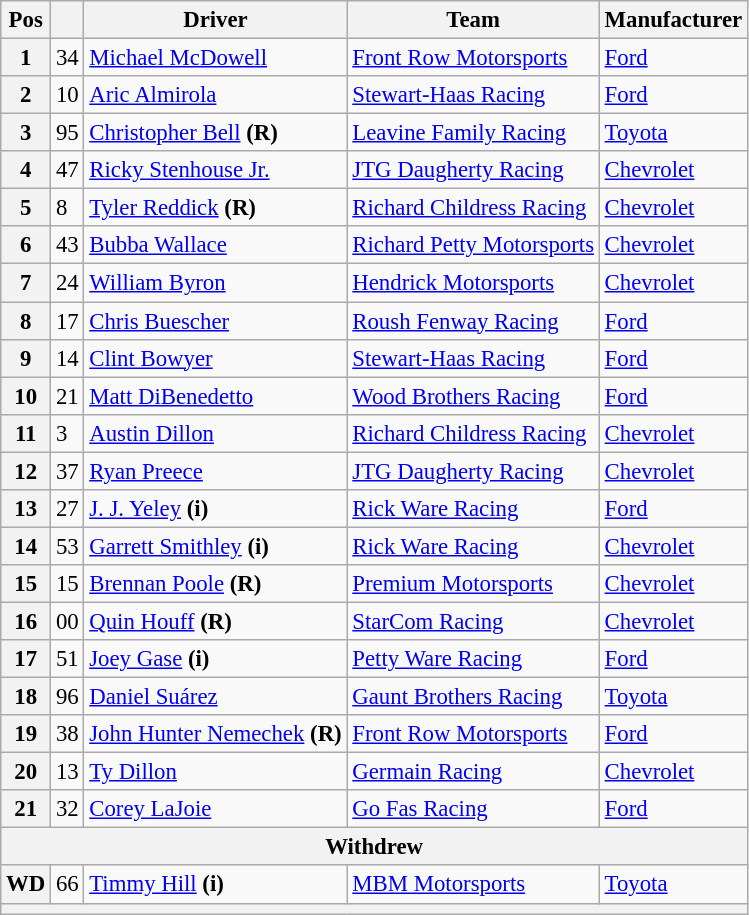<table class="wikitable" style="font-size:95%">
<tr>
<th>Pos</th>
<th></th>
<th>Driver</th>
<th>Team</th>
<th>Manufacturer</th>
</tr>
<tr>
<th>1</th>
<td>34</td>
<td><a href='#'>Michael McDowell</a></td>
<td><a href='#'>Front Row Motorsports</a></td>
<td><a href='#'>Ford</a></td>
</tr>
<tr>
<th>2</th>
<td>10</td>
<td><a href='#'>Aric Almirola</a></td>
<td><a href='#'>Stewart-Haas Racing</a></td>
<td><a href='#'>Ford</a></td>
</tr>
<tr>
<th>3</th>
<td>95</td>
<td><a href='#'>Christopher Bell</a> <strong>(R)</strong></td>
<td><a href='#'>Leavine Family Racing</a></td>
<td><a href='#'>Toyota</a></td>
</tr>
<tr>
<th>4</th>
<td>47</td>
<td><a href='#'>Ricky Stenhouse Jr.</a></td>
<td><a href='#'>JTG Daugherty Racing</a></td>
<td><a href='#'>Chevrolet</a></td>
</tr>
<tr>
<th>5</th>
<td>8</td>
<td><a href='#'>Tyler Reddick</a> <strong>(R)</strong></td>
<td><a href='#'>Richard Childress Racing</a></td>
<td><a href='#'>Chevrolet</a></td>
</tr>
<tr>
<th>6</th>
<td>43</td>
<td><a href='#'>Bubba Wallace</a></td>
<td><a href='#'>Richard Petty Motorsports</a></td>
<td><a href='#'>Chevrolet</a></td>
</tr>
<tr>
<th>7</th>
<td>24</td>
<td><a href='#'>William Byron</a></td>
<td><a href='#'>Hendrick Motorsports</a></td>
<td><a href='#'>Chevrolet</a></td>
</tr>
<tr>
<th>8</th>
<td>17</td>
<td><a href='#'>Chris Buescher</a></td>
<td><a href='#'>Roush Fenway Racing</a></td>
<td><a href='#'>Ford</a></td>
</tr>
<tr>
<th>9</th>
<td>14</td>
<td><a href='#'>Clint Bowyer</a></td>
<td><a href='#'>Stewart-Haas Racing</a></td>
<td><a href='#'>Ford</a></td>
</tr>
<tr>
<th>10</th>
<td>21</td>
<td><a href='#'>Matt DiBenedetto</a></td>
<td><a href='#'>Wood Brothers Racing</a></td>
<td><a href='#'>Ford</a></td>
</tr>
<tr>
<th>11</th>
<td>3</td>
<td><a href='#'>Austin Dillon</a></td>
<td><a href='#'>Richard Childress Racing</a></td>
<td><a href='#'>Chevrolet</a></td>
</tr>
<tr>
<th>12</th>
<td>37</td>
<td><a href='#'>Ryan Preece</a></td>
<td><a href='#'>JTG Daugherty Racing</a></td>
<td><a href='#'>Chevrolet</a></td>
</tr>
<tr>
<th>13</th>
<td>27</td>
<td><a href='#'>J. J. Yeley</a> <strong>(i)</strong></td>
<td><a href='#'>Rick Ware Racing</a></td>
<td><a href='#'>Ford</a></td>
</tr>
<tr>
<th>14</th>
<td>53</td>
<td><a href='#'>Garrett Smithley</a> <strong>(i)</strong></td>
<td><a href='#'>Rick Ware Racing</a></td>
<td><a href='#'>Chevrolet</a></td>
</tr>
<tr>
<th>15</th>
<td>15</td>
<td><a href='#'>Brennan Poole</a> <strong>(R)</strong></td>
<td><a href='#'>Premium Motorsports</a></td>
<td><a href='#'>Chevrolet</a></td>
</tr>
<tr>
<th>16</th>
<td>00</td>
<td><a href='#'>Quin Houff</a> <strong>(R)</strong></td>
<td><a href='#'>StarCom Racing</a></td>
<td><a href='#'>Chevrolet</a></td>
</tr>
<tr>
<th>17</th>
<td>51</td>
<td><a href='#'>Joey Gase</a> <strong>(i)</strong></td>
<td><a href='#'>Petty Ware Racing</a></td>
<td><a href='#'>Ford</a></td>
</tr>
<tr>
<th>18</th>
<td>96</td>
<td><a href='#'>Daniel Suárez</a></td>
<td><a href='#'>Gaunt Brothers Racing</a></td>
<td><a href='#'>Toyota</a></td>
</tr>
<tr>
<th>19</th>
<td>38</td>
<td><a href='#'>John Hunter Nemechek</a> <strong>(R)</strong></td>
<td><a href='#'>Front Row Motorsports</a></td>
<td><a href='#'>Ford</a></td>
</tr>
<tr>
<th>20</th>
<td>13</td>
<td><a href='#'>Ty Dillon</a></td>
<td><a href='#'>Germain Racing</a></td>
<td><a href='#'>Chevrolet</a></td>
</tr>
<tr>
<th>21</th>
<td>32</td>
<td><a href='#'>Corey LaJoie</a></td>
<td><a href='#'>Go Fas Racing</a></td>
<td><a href='#'>Ford</a></td>
</tr>
<tr>
<th colspan="7"><strong>Withdrew</strong></th>
</tr>
<tr>
<th>WD</th>
<td>66</td>
<td><a href='#'>Timmy Hill</a> <strong>(i)</strong></td>
<td><a href='#'>MBM Motorsports</a></td>
<td><a href='#'>Toyota</a></td>
</tr>
<tr>
<th colspan="7"></th>
</tr>
</table>
